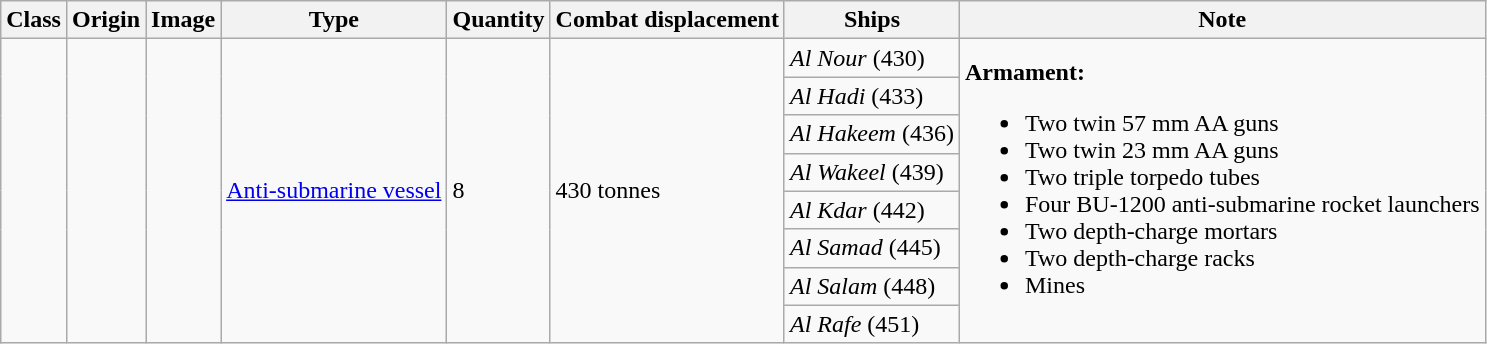<table class="wikitable">
<tr>
<th>Class</th>
<th>Origin</th>
<th>Image</th>
<th>Type</th>
<th>Quantity</th>
<th>Combat displacement</th>
<th>Ships</th>
<th>Note</th>
</tr>
<tr>
<td rowspan="8"></td>
<td rowspan="8"></td>
<td rowspan="8"></td>
<td rowspan="8"><a href='#'>Anti-submarine vessel</a></td>
<td rowspan="8">8</td>
<td rowspan="8">430 tonnes</td>
<td><em>Al Nour</em> (430)</td>
<td rowspan="8"><strong>Armament:</strong><br><ul><li>Two twin 57 mm AA guns</li><li>Two twin 23 mm AA guns</li><li>Two triple  torpedo tubes</li><li>Four BU-1200 anti-submarine rocket launchers</li><li>Two depth-charge mortars</li><li>Two depth-charge racks</li><li>Mines</li></ul></td>
</tr>
<tr>
<td><em>Al Hadi</em> (433)</td>
</tr>
<tr>
<td><em>Al Hakeem</em> (436)</td>
</tr>
<tr>
<td><em>Al Wakeel</em> (439)</td>
</tr>
<tr>
<td><em>Al Kdar</em> (442)</td>
</tr>
<tr>
<td><em>Al Samad</em> (445)</td>
</tr>
<tr>
<td><em>Al Salam</em> (448)</td>
</tr>
<tr>
<td><em>Al Rafe</em> (451)</td>
</tr>
</table>
